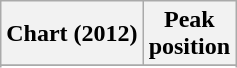<table class="wikitable sortable">
<tr>
<th>Chart (2012)</th>
<th>Peak<br>position</th>
</tr>
<tr>
</tr>
<tr>
</tr>
<tr>
</tr>
<tr>
</tr>
</table>
